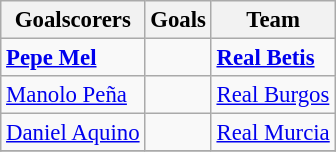<table class="wikitable sortable" style="font-size:95%;">
<tr>
<th>Goalscorers</th>
<th>Goals</th>
<th>Team</th>
</tr>
<tr>
<td> <strong><a href='#'>Pepe Mel</a> </strong></td>
<td></td>
<td><strong><a href='#'>Real Betis</a></strong></td>
</tr>
<tr>
<td> <a href='#'>Manolo Peña</a></td>
<td></td>
<td><a href='#'>Real Burgos</a></td>
</tr>
<tr>
<td> <a href='#'>Daniel Aquino</a></td>
<td></td>
<td><a href='#'>Real Murcia</a></td>
</tr>
<tr>
</tr>
</table>
